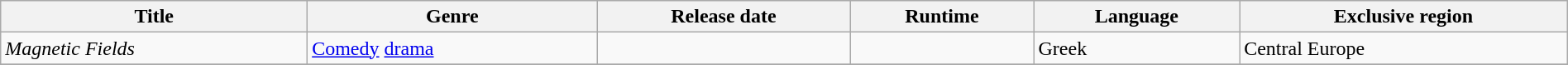<table class="wikitable sortable" style="width:100%;">
<tr>
<th>Title</th>
<th>Genre</th>
<th>Release date</th>
<th>Runtime</th>
<th>Language</th>
<th>Exclusive region</th>
</tr>
<tr>
<td><em>Magnetic Fields</em></td>
<td><a href='#'>Comedy</a> <a href='#'>drama</a></td>
<td></td>
<td></td>
<td>Greek</td>
<td>Central Europe</td>
</tr>
<tr>
</tr>
</table>
